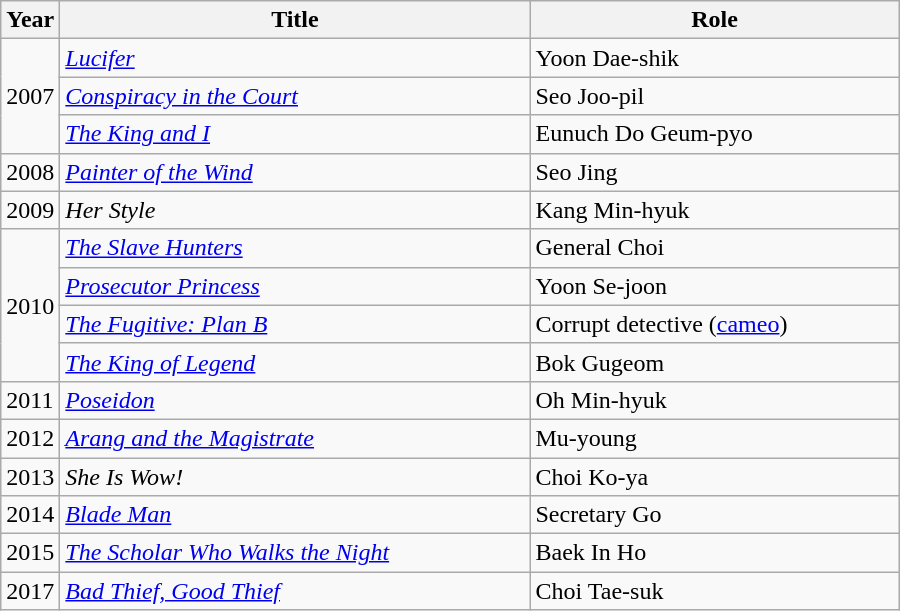<table class="wikitable" style="width:600px">
<tr>
<th width=10>Year</th>
<th>Title</th>
<th>Role</th>
</tr>
<tr>
<td rowspan=3>2007</td>
<td><em><a href='#'>Lucifer</a></em></td>
<td>Yoon Dae-shik</td>
</tr>
<tr>
<td><em><a href='#'>Conspiracy in the Court</a></em></td>
<td>Seo Joo-pil</td>
</tr>
<tr>
<td><em><a href='#'>The King and I</a></em></td>
<td>Eunuch Do Geum-pyo</td>
</tr>
<tr>
<td>2008</td>
<td><em><a href='#'>Painter of the Wind</a></em></td>
<td>Seo Jing</td>
</tr>
<tr>
<td>2009</td>
<td><em>Her Style</em></td>
<td>Kang Min-hyuk</td>
</tr>
<tr>
<td rowspan=4>2010</td>
<td><em><a href='#'>The Slave Hunters</a></em></td>
<td>General Choi</td>
</tr>
<tr>
<td><em><a href='#'>Prosecutor Princess</a></em></td>
<td>Yoon Se-joon</td>
</tr>
<tr>
<td><em><a href='#'>The Fugitive: Plan B</a></em></td>
<td>Corrupt detective (<a href='#'>cameo</a>)</td>
</tr>
<tr>
<td><em><a href='#'>The King of Legend</a></em></td>
<td>Bok Gugeom</td>
</tr>
<tr>
<td>2011</td>
<td><em><a href='#'>Poseidon</a></em></td>
<td>Oh Min-hyuk</td>
</tr>
<tr>
<td>2012</td>
<td><em><a href='#'>Arang and the Magistrate</a></em></td>
<td>Mu-young</td>
</tr>
<tr>
<td>2013</td>
<td><em>She Is Wow!</em></td>
<td>Choi Ko-ya</td>
</tr>
<tr>
<td>2014</td>
<td><em><a href='#'>Blade Man</a></em></td>
<td>Secretary Go</td>
</tr>
<tr>
<td>2015</td>
<td><em><a href='#'>The Scholar Who Walks the Night</a></em></td>
<td>Baek In Ho</td>
</tr>
<tr>
<td>2017</td>
<td><em><a href='#'>Bad Thief, Good Thief</a></em></td>
<td>Choi Tae-suk</td>
</tr>
</table>
